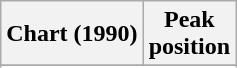<table class="wikitable sortable plainrowheaders" style="text-align:center">
<tr>
<th scope="col">Chart (1990)</th>
<th scope="col">Peak<br> position</th>
</tr>
<tr>
</tr>
<tr>
</tr>
<tr>
</tr>
<tr>
</tr>
</table>
